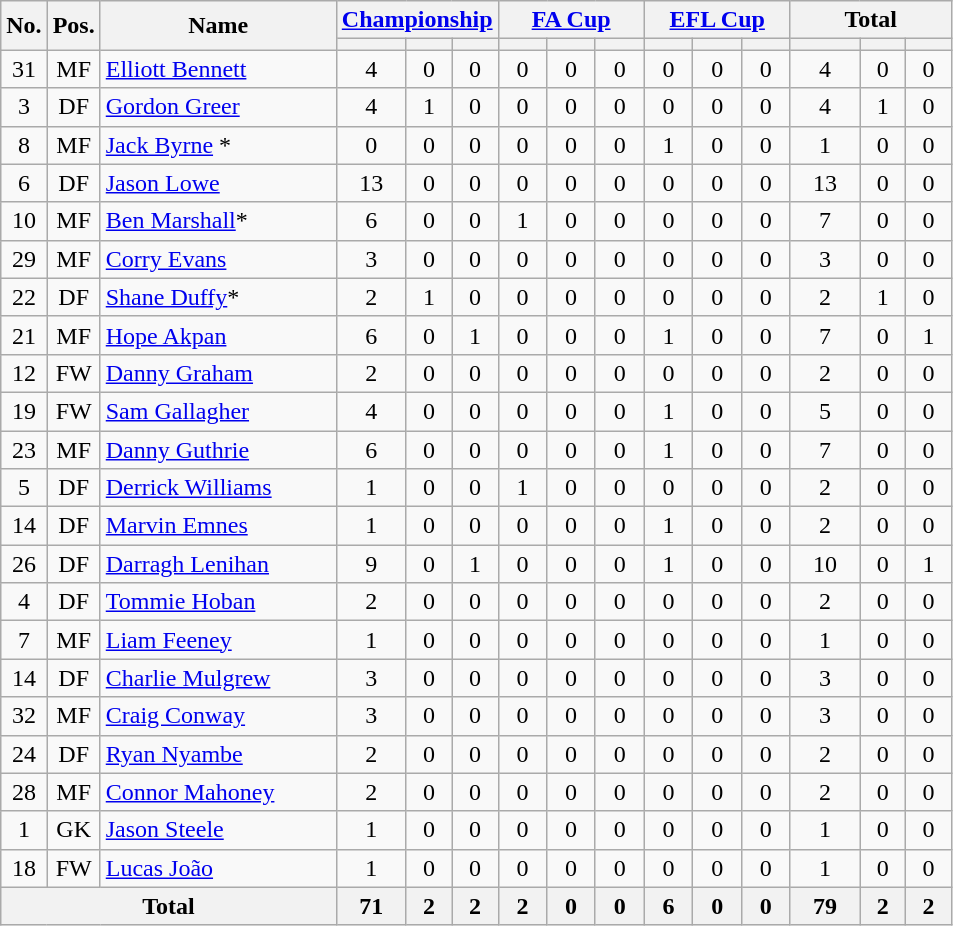<table class="wikitable sortable"  style="text-align: center; font-size:100%;">
<tr>
<th rowspan="2" width= 20>No.</th>
<th rowspan="2" width=20>Pos.</th>
<th rowspan="2" width=150>Name</th>
<th colspan=3 width= 60><a href='#'>Championship</a></th>
<th colspan=3 width= 90><a href='#'>FA Cup</a></th>
<th colspan=3 width= 90><a href='#'>EFL Cup</a></th>
<th colspan=3 width= 100>Total</th>
</tr>
<tr>
<th></th>
<th></th>
<th></th>
<th></th>
<th></th>
<th></th>
<th></th>
<th></th>
<th></th>
<th></th>
<th></th>
<th></th>
</tr>
<tr>
<td>31</td>
<td>MF</td>
<td align="left"> <a href='#'>Elliott Bennett</a></td>
<td>4</td>
<td>0</td>
<td>0</td>
<td>0</td>
<td>0</td>
<td>0</td>
<td>0</td>
<td>0</td>
<td>0</td>
<td>4</td>
<td>0</td>
<td>0</td>
</tr>
<tr>
<td>3</td>
<td>DF</td>
<td align="left"> <a href='#'>Gordon Greer</a></td>
<td>4</td>
<td>1</td>
<td>0</td>
<td>0</td>
<td>0</td>
<td>0</td>
<td>0</td>
<td>0</td>
<td>0</td>
<td>4</td>
<td>1</td>
<td>0</td>
</tr>
<tr>
<td>8</td>
<td>MF</td>
<td align="left"> <a href='#'>Jack Byrne</a> *</td>
<td>0</td>
<td>0</td>
<td>0</td>
<td>0</td>
<td>0</td>
<td>0</td>
<td>1</td>
<td>0</td>
<td>0</td>
<td>1</td>
<td>0</td>
<td>0</td>
</tr>
<tr>
<td>6</td>
<td>DF</td>
<td align="left"> <a href='#'>Jason Lowe</a></td>
<td>13</td>
<td>0</td>
<td>0</td>
<td>0</td>
<td>0</td>
<td>0</td>
<td>0</td>
<td>0</td>
<td>0</td>
<td>13</td>
<td>0</td>
<td>0</td>
</tr>
<tr>
<td>10</td>
<td>MF</td>
<td align="left"> <a href='#'>Ben Marshall</a>*</td>
<td>6</td>
<td>0</td>
<td>0</td>
<td>1</td>
<td>0</td>
<td>0</td>
<td>0</td>
<td>0</td>
<td>0</td>
<td>7</td>
<td>0</td>
<td>0</td>
</tr>
<tr>
<td>29</td>
<td>MF</td>
<td align="left"> <a href='#'>Corry Evans</a></td>
<td>3</td>
<td>0</td>
<td>0</td>
<td>0</td>
<td>0</td>
<td>0</td>
<td>0</td>
<td>0</td>
<td>0</td>
<td>3</td>
<td>0</td>
<td>0</td>
</tr>
<tr>
<td>22</td>
<td>DF</td>
<td align="left"> <a href='#'>Shane Duffy</a>*</td>
<td>2</td>
<td>1</td>
<td>0</td>
<td>0</td>
<td>0</td>
<td>0</td>
<td>0</td>
<td>0</td>
<td>0</td>
<td>2</td>
<td>1</td>
<td>0</td>
</tr>
<tr>
<td>21</td>
<td>MF</td>
<td align="left"> <a href='#'>Hope Akpan</a></td>
<td>6</td>
<td>0</td>
<td>1</td>
<td>0</td>
<td>0</td>
<td>0</td>
<td>1</td>
<td>0</td>
<td>0</td>
<td>7</td>
<td>0</td>
<td>1</td>
</tr>
<tr>
<td>12</td>
<td>FW</td>
<td align="left"> <a href='#'>Danny Graham</a></td>
<td>2</td>
<td>0</td>
<td>0</td>
<td>0</td>
<td>0</td>
<td>0</td>
<td>0</td>
<td>0</td>
<td>0</td>
<td>2</td>
<td>0</td>
<td>0</td>
</tr>
<tr>
<td>19</td>
<td>FW</td>
<td align="left"> <a href='#'>Sam Gallagher</a></td>
<td>4</td>
<td>0</td>
<td>0</td>
<td>0</td>
<td>0</td>
<td>0</td>
<td>1</td>
<td>0</td>
<td>0</td>
<td>5</td>
<td>0</td>
<td>0</td>
</tr>
<tr>
<td>23</td>
<td>MF</td>
<td align="left"> <a href='#'>Danny Guthrie</a></td>
<td>6</td>
<td>0</td>
<td>0</td>
<td>0</td>
<td>0</td>
<td>0</td>
<td>1</td>
<td>0</td>
<td>0</td>
<td>7</td>
<td>0</td>
<td>0</td>
</tr>
<tr>
<td>5</td>
<td>DF</td>
<td align="left"> <a href='#'>Derrick Williams</a></td>
<td>1</td>
<td>0</td>
<td>0</td>
<td>1</td>
<td>0</td>
<td>0</td>
<td>0</td>
<td>0</td>
<td>0</td>
<td>2</td>
<td>0</td>
<td>0</td>
</tr>
<tr>
<td>14</td>
<td>DF</td>
<td align="left"> <a href='#'>Marvin Emnes</a></td>
<td>1</td>
<td>0</td>
<td>0</td>
<td>0</td>
<td>0</td>
<td>0</td>
<td>1</td>
<td>0</td>
<td>0</td>
<td>2</td>
<td>0</td>
<td>0</td>
</tr>
<tr>
<td>26</td>
<td>DF</td>
<td align="left"> <a href='#'>Darragh Lenihan</a></td>
<td>9</td>
<td>0</td>
<td>1</td>
<td>0</td>
<td>0</td>
<td>0</td>
<td>1</td>
<td>0</td>
<td>0</td>
<td>10</td>
<td>0</td>
<td>1</td>
</tr>
<tr>
<td>4</td>
<td>DF</td>
<td align="left"> <a href='#'>Tommie Hoban</a></td>
<td>2</td>
<td>0</td>
<td>0</td>
<td>0</td>
<td>0</td>
<td>0</td>
<td>0</td>
<td>0</td>
<td>0</td>
<td>2</td>
<td>0</td>
<td>0</td>
</tr>
<tr>
<td>7</td>
<td>MF</td>
<td align="left"> <a href='#'>Liam Feeney</a></td>
<td>1</td>
<td>0</td>
<td>0</td>
<td>0</td>
<td>0</td>
<td>0</td>
<td>0</td>
<td>0</td>
<td>0</td>
<td>1</td>
<td>0</td>
<td>0</td>
</tr>
<tr>
<td>14</td>
<td>DF</td>
<td align="left"> <a href='#'>Charlie Mulgrew</a></td>
<td>3</td>
<td>0</td>
<td>0</td>
<td>0</td>
<td>0</td>
<td>0</td>
<td>0</td>
<td>0</td>
<td>0</td>
<td>3</td>
<td>0</td>
<td>0</td>
</tr>
<tr>
<td>32</td>
<td>MF</td>
<td align="left"> <a href='#'>Craig Conway</a></td>
<td>3</td>
<td>0</td>
<td>0</td>
<td>0</td>
<td>0</td>
<td>0</td>
<td>0</td>
<td>0</td>
<td>0</td>
<td>3</td>
<td>0</td>
<td>0</td>
</tr>
<tr>
<td>24</td>
<td>DF</td>
<td align="left"> <a href='#'>Ryan Nyambe</a></td>
<td>2</td>
<td>0</td>
<td>0</td>
<td>0</td>
<td>0</td>
<td>0</td>
<td>0</td>
<td>0</td>
<td>0</td>
<td>2</td>
<td>0</td>
<td>0</td>
</tr>
<tr>
<td>28</td>
<td>MF</td>
<td align="left"> <a href='#'>Connor Mahoney</a></td>
<td>2</td>
<td>0</td>
<td>0</td>
<td>0</td>
<td>0</td>
<td>0</td>
<td>0</td>
<td>0</td>
<td>0</td>
<td>2</td>
<td>0</td>
<td>0</td>
</tr>
<tr>
<td>1</td>
<td>GK</td>
<td align="left"> <a href='#'>Jason Steele</a></td>
<td>1</td>
<td>0</td>
<td>0</td>
<td>0</td>
<td>0</td>
<td>0</td>
<td>0</td>
<td>0</td>
<td>0</td>
<td>1</td>
<td>0</td>
<td>0</td>
</tr>
<tr>
<td>18</td>
<td>FW</td>
<td align="left"> <a href='#'>Lucas João</a></td>
<td>1</td>
<td>0</td>
<td>0</td>
<td>0</td>
<td>0</td>
<td>0</td>
<td>0</td>
<td>0</td>
<td>0</td>
<td>1</td>
<td>0</td>
<td>0</td>
</tr>
<tr>
<th colspan=3>Total</th>
<th>71</th>
<th>2</th>
<th>2</th>
<th>2</th>
<th>0</th>
<th>0</th>
<th>6</th>
<th>0</th>
<th>0</th>
<th>79</th>
<th>2</th>
<th>2</th>
</tr>
</table>
